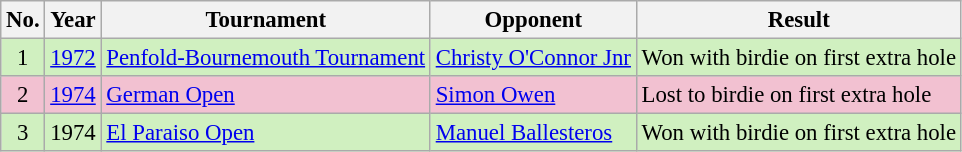<table class="wikitable" style="font-size:95%;">
<tr>
<th>No.</th>
<th>Year</th>
<th>Tournament</th>
<th>Opponent</th>
<th>Result</th>
</tr>
<tr style="background:#D0F0C0;">
<td align=center>1</td>
<td><a href='#'>1972</a></td>
<td><a href='#'>Penfold-Bournemouth Tournament</a></td>
<td> <a href='#'>Christy O'Connor Jnr</a></td>
<td>Won with birdie on first extra hole</td>
</tr>
<tr style="background:#F2C1D1;">
<td align=center>2</td>
<td><a href='#'>1974</a></td>
<td><a href='#'>German Open</a></td>
<td> <a href='#'>Simon Owen</a></td>
<td>Lost to birdie on first extra hole</td>
</tr>
<tr style="background:#D0F0C0;">
<td align=center>3</td>
<td>1974</td>
<td><a href='#'>El Paraiso Open</a></td>
<td> <a href='#'>Manuel Ballesteros</a></td>
<td>Won with birdie on first extra hole</td>
</tr>
</table>
